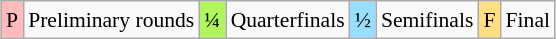<table class="wikitable" style="margin:0.5em auto; font-size:90%; line-height:1.25em;">
<tr>
<td bgcolor="#FFBBBB" align=center>P</td>
<td>Preliminary rounds</td>
<td bgcolor="#AFF55B" align=center>¼</td>
<td>Quarterfinals</td>
<td bgcolor="#97DEFF" align=center>½</td>
<td>Semifinals</td>
<td bgcolor="#FFDF80" align=center>F</td>
<td>Final</td>
</tr>
</table>
